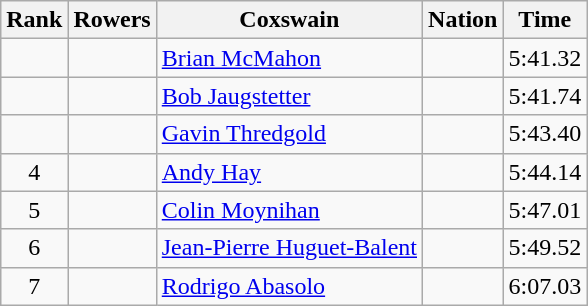<table class="wikitable sortable" style="text-align:center">
<tr>
<th>Rank</th>
<th>Rowers</th>
<th>Coxswain</th>
<th>Nation</th>
<th>Time</th>
</tr>
<tr>
<td></td>
<td></td>
<td align=left><a href='#'>Brian McMahon</a></td>
<td align=left></td>
<td>5:41.32</td>
</tr>
<tr>
<td></td>
<td></td>
<td align=left><a href='#'>Bob Jaugstetter</a></td>
<td align=left></td>
<td>5:41.74</td>
</tr>
<tr>
<td></td>
<td></td>
<td align=left><a href='#'>Gavin Thredgold</a></td>
<td align=left></td>
<td>5:43.40</td>
</tr>
<tr>
<td>4</td>
<td></td>
<td align=left><a href='#'>Andy Hay</a></td>
<td align=left></td>
<td>5:44.14</td>
</tr>
<tr>
<td>5</td>
<td></td>
<td align=left><a href='#'>Colin Moynihan</a></td>
<td align=left></td>
<td>5:47.01</td>
</tr>
<tr>
<td>6</td>
<td></td>
<td align=left><a href='#'>Jean-Pierre Huguet-Balent</a></td>
<td align=left></td>
<td>5:49.52</td>
</tr>
<tr>
<td>7</td>
<td></td>
<td align=left><a href='#'>Rodrigo Abasolo</a></td>
<td align=left></td>
<td>6:07.03</td>
</tr>
</table>
